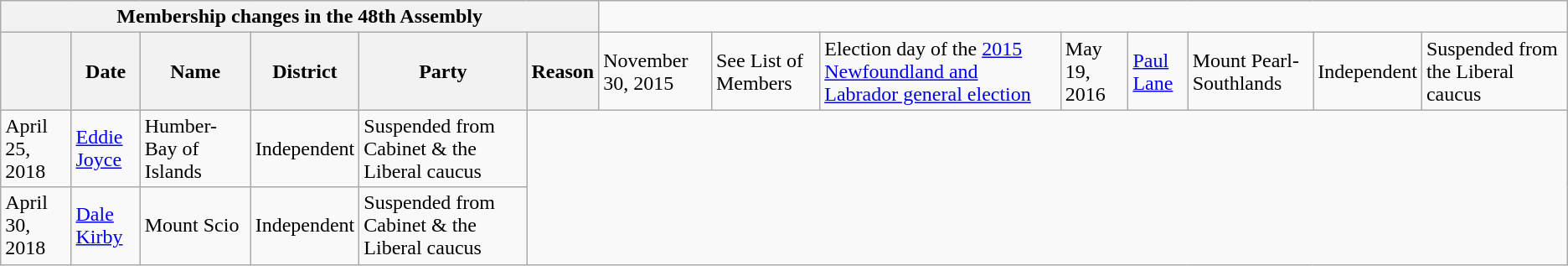<table class="wikitable">
<tr>
<th colspan=6>Membership changes in the 48th Assembly</th>
</tr>
<tr>
<th></th>
<th>Date</th>
<th>Name</th>
<th>District</th>
<th>Party</th>
<th>Reason<br></th>
<td>November 30, 2015</td>
<td colspan=3>See List of Members</td>
<td>Election day of the <a href='#'>2015 Newfoundland and Labrador general election</a><br></td>
<td>May 19, 2016</td>
<td><a href='#'>Paul Lane</a></td>
<td>Mount Pearl-Southlands</td>
<td>Independent</td>
<td>Suspended from the Liberal caucus</td>
</tr>
<tr>
<td>April 25, 2018</td>
<td><a href='#'>Eddie Joyce</a></td>
<td>Humber-Bay of Islands</td>
<td>Independent</td>
<td>Suspended from Cabinet & the Liberal caucus</td>
</tr>
<tr>
<td>April 30, 2018</td>
<td><a href='#'>Dale Kirby</a></td>
<td>Mount Scio</td>
<td>Independent</td>
<td>Suspended from Cabinet & the Liberal caucus</td>
</tr>
</table>
